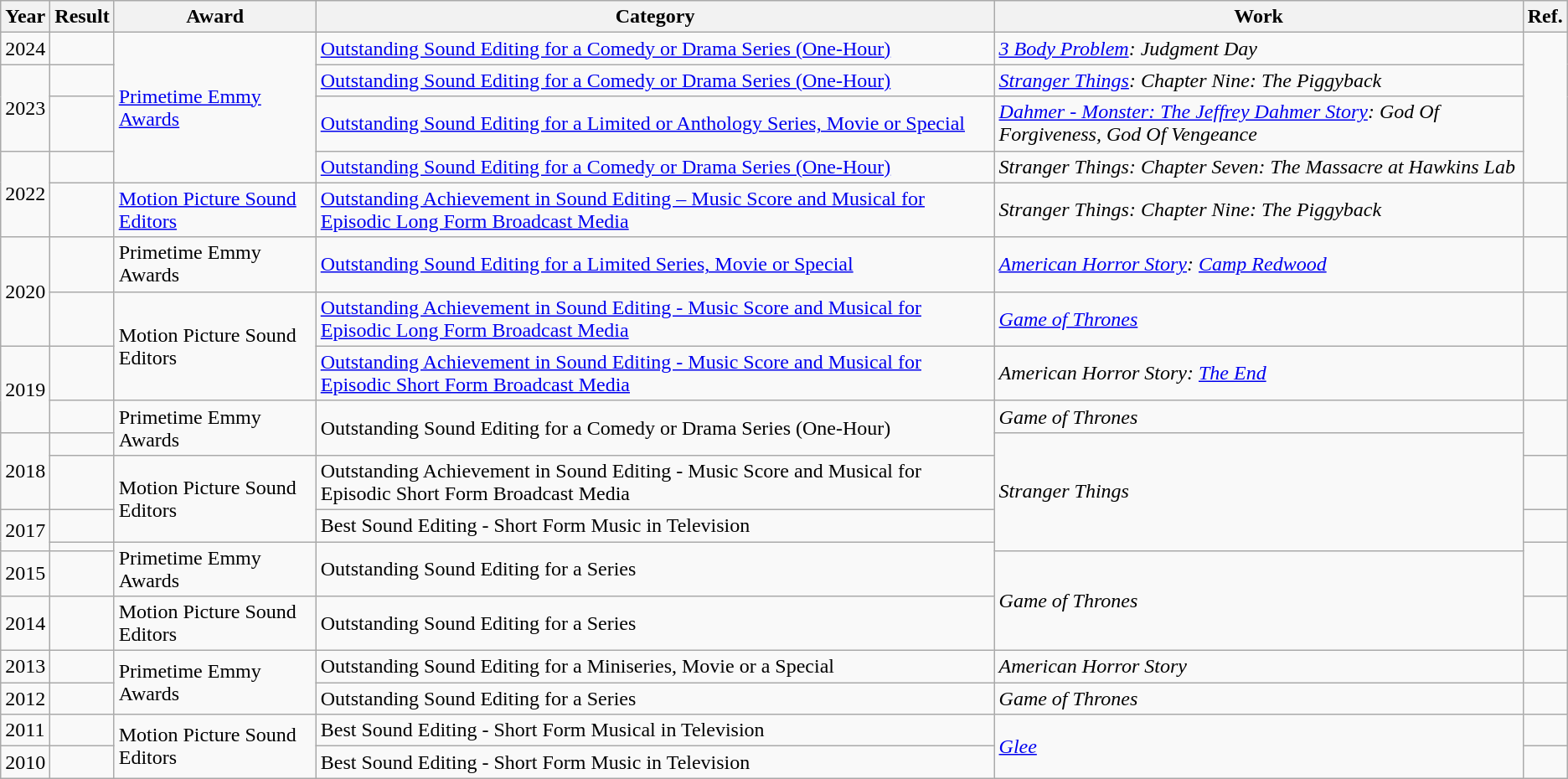<table class="wikitable">
<tr>
<th>Year</th>
<th>Result</th>
<th>Award</th>
<th>Category</th>
<th>Work</th>
<th>Ref.</th>
</tr>
<tr>
<td>2024</td>
<td></td>
<td rowspan="4"><a href='#'>Primetime Emmy Awards</a></td>
<td><a href='#'>Outstanding Sound Editing for a Comedy or Drama Series (One-Hour)</a></td>
<td><em><a href='#'>3 Body Problem</a>: Judgment Day</em></td>
<td rowspan="4"></td>
</tr>
<tr>
<td rowspan="2">2023</td>
<td></td>
<td><a href='#'>Outstanding Sound Editing for a Comedy or Drama Series (One-Hour)</a></td>
<td><em><a href='#'>Stranger Things</a>: Chapter Nine: The Piggyback</em></td>
</tr>
<tr>
<td></td>
<td><a href='#'>Outstanding Sound Editing for a Limited or Anthology Series, Movie or Special</a></td>
<td><em><a href='#'>Dahmer - Monster: The Jeffrey Dahmer Story</a>: God Of Forgiveness, God Of Vengeance</em></td>
</tr>
<tr>
<td rowspan="2">2022</td>
<td></td>
<td><a href='#'>Outstanding Sound Editing for a Comedy or Drama Series (One-Hour)</a></td>
<td><em>Stranger Things: Chapter Seven: The Massacre at Hawkins Lab</em></td>
</tr>
<tr>
<td></td>
<td><a href='#'>Motion Picture Sound Editors</a></td>
<td><a href='#'>Outstanding Achievement in Sound Editing – Music Score and Musical for Episodic Long Form Broadcast Media</a></td>
<td><em>Stranger Things: Chapter Nine: The Piggyback</em></td>
</tr>
<tr>
<td rowspan="2">2020</td>
<td></td>
<td>Primetime Emmy Awards</td>
<td><a href='#'>Outstanding Sound Editing for a Limited Series, Movie or Special</a></td>
<td><em><a href='#'>American Horror Story</a>: <a href='#'>Camp Redwood</a></em></td>
<td></td>
</tr>
<tr>
<td></td>
<td rowspan="2">Motion Picture Sound Editors</td>
<td><a href='#'>Outstanding Achievement in Sound Editing - Music Score and Musical for Episodic Long Form Broadcast Media</a></td>
<td><em><a href='#'>Game of Thrones</a></em></td>
<td></td>
</tr>
<tr>
<td rowspan="2">2019</td>
<td></td>
<td><a href='#'>Outstanding Achievement in Sound Editing - Music Score and Musical for Episodic Short Form Broadcast Media</a></td>
<td><em>American Horror Story: <a href='#'>The End</a></em></td>
<td></td>
</tr>
<tr>
<td></td>
<td rowspan="2">Primetime Emmy Awards</td>
<td rowspan="2">Outstanding Sound Editing for a Comedy or Drama Series (One-Hour)</td>
<td><em>Game of Thrones</em></td>
<td rowspan="2"></td>
</tr>
<tr>
<td rowspan="2">2018</td>
<td></td>
<td rowspan="4"><em>Stranger Things</em></td>
</tr>
<tr>
<td></td>
<td rowspan="2">Motion Picture Sound Editors</td>
<td>Outstanding Achievement in Sound Editing - Music Score and Musical for Episodic Short Form Broadcast Media</td>
<td></td>
</tr>
<tr>
<td rowspan="2">2017</td>
<td></td>
<td>Best Sound Editing - Short Form Music in Television</td>
<td></td>
</tr>
<tr>
<td></td>
<td rowspan="2">Primetime Emmy Awards</td>
<td rowspan="2">Outstanding Sound Editing for a Series</td>
<td rowspan="2"></td>
</tr>
<tr>
<td>2015</td>
<td></td>
<td rowspan="2"><em>Game of Thrones</em></td>
</tr>
<tr>
<td>2014</td>
<td></td>
<td>Motion Picture Sound Editors</td>
<td>Outstanding Sound Editing for a Series</td>
<td></td>
</tr>
<tr>
<td>2013</td>
<td></td>
<td rowspan="2">Primetime Emmy Awards</td>
<td>Outstanding Sound Editing for a Miniseries, Movie or a Special</td>
<td><em>American Horror Story</em></td>
<td></td>
</tr>
<tr>
<td>2012</td>
<td></td>
<td>Outstanding Sound Editing for a Series</td>
<td><em>Game of Thrones</em></td>
<td></td>
</tr>
<tr>
<td>2011</td>
<td></td>
<td rowspan="2">Motion Picture Sound Editors</td>
<td>Best Sound Editing - Short Form Musical in Television</td>
<td rowspan="2"><em><a href='#'>Glee</a></em></td>
<td></td>
</tr>
<tr>
<td>2010</td>
<td></td>
<td>Best Sound Editing - Short Form Music in Television</td>
<td></td>
</tr>
</table>
